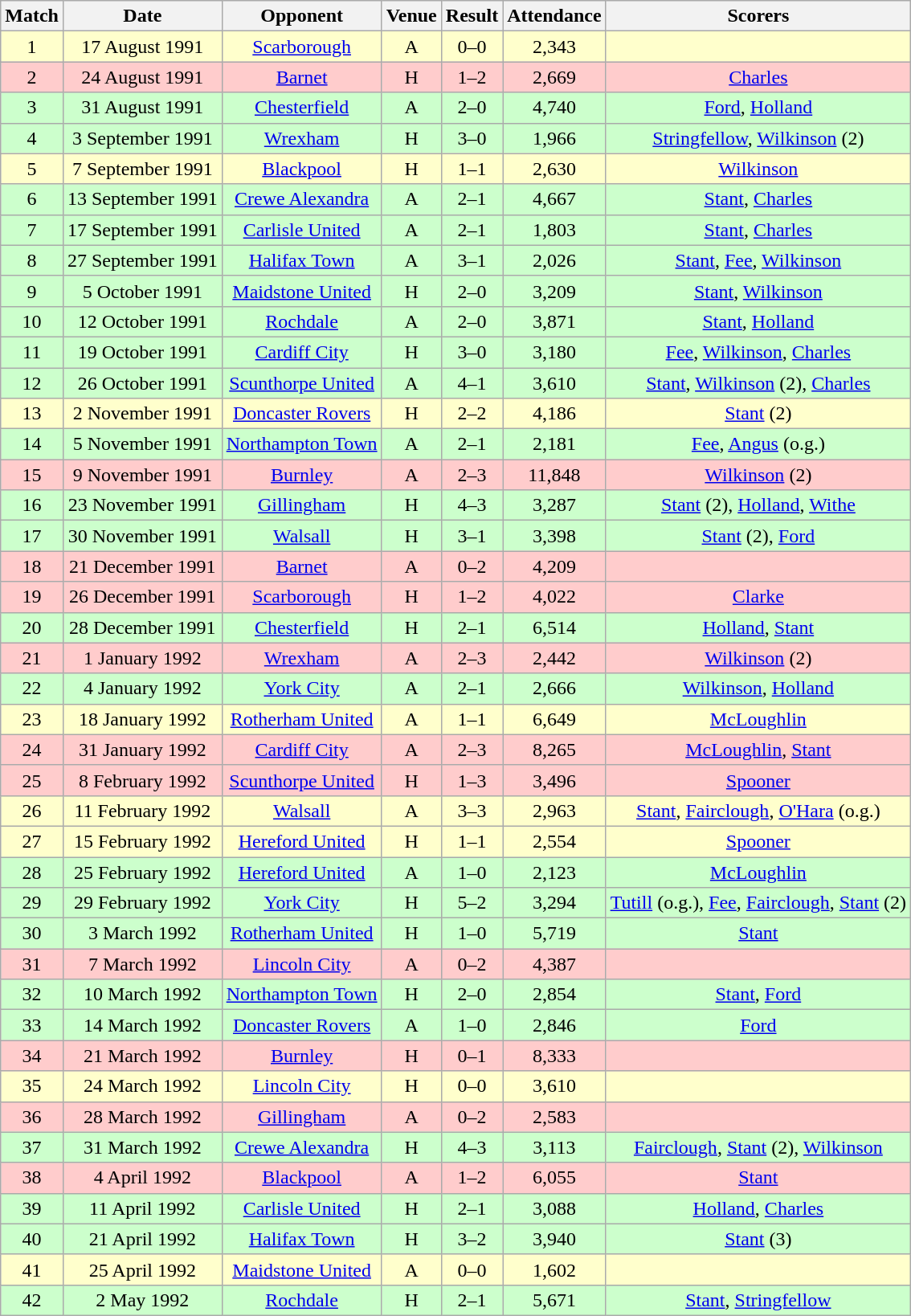<table class="wikitable" style="font-size:100%; text-align:center">
<tr>
<th>Match</th>
<th>Date</th>
<th>Opponent</th>
<th>Venue</th>
<th>Result</th>
<th>Attendance</th>
<th>Scorers</th>
</tr>
<tr style="background: #FFFFCC;">
<td>1</td>
<td>17 August 1991</td>
<td><a href='#'>Scarborough</a></td>
<td>A</td>
<td>0–0</td>
<td>2,343</td>
<td></td>
</tr>
<tr style="background: #FFCCCC;">
<td>2</td>
<td>24 August 1991</td>
<td><a href='#'>Barnet</a></td>
<td>H</td>
<td>1–2</td>
<td>2,669</td>
<td><a href='#'>Charles</a></td>
</tr>
<tr style="background: #CCFFCC;">
<td>3</td>
<td>31 August 1991</td>
<td><a href='#'>Chesterfield</a></td>
<td>A</td>
<td>2–0</td>
<td>4,740</td>
<td><a href='#'>Ford</a>, <a href='#'>Holland</a></td>
</tr>
<tr style="background: #CCFFCC;">
<td>4</td>
<td>3 September 1991</td>
<td><a href='#'>Wrexham</a></td>
<td>H</td>
<td>3–0</td>
<td>1,966</td>
<td><a href='#'>Stringfellow</a>, <a href='#'>Wilkinson</a> (2)</td>
</tr>
<tr style="background: #FFFFCC;">
<td>5</td>
<td>7 September 1991</td>
<td><a href='#'>Blackpool</a></td>
<td>H</td>
<td>1–1</td>
<td>2,630</td>
<td><a href='#'>Wilkinson</a></td>
</tr>
<tr style="background: #CCFFCC;">
<td>6</td>
<td>13 September 1991</td>
<td><a href='#'>Crewe Alexandra</a></td>
<td>A</td>
<td>2–1</td>
<td>4,667</td>
<td><a href='#'>Stant</a>, <a href='#'>Charles</a></td>
</tr>
<tr style="background: #CCFFCC;">
<td>7</td>
<td>17 September 1991</td>
<td><a href='#'>Carlisle United</a></td>
<td>A</td>
<td>2–1</td>
<td>1,803</td>
<td><a href='#'>Stant</a>, <a href='#'>Charles</a></td>
</tr>
<tr style="background: #CCFFCC;">
<td>8</td>
<td>27 September 1991</td>
<td><a href='#'>Halifax Town</a></td>
<td>A</td>
<td>3–1</td>
<td>2,026</td>
<td><a href='#'>Stant</a>, <a href='#'>Fee</a>, <a href='#'>Wilkinson</a></td>
</tr>
<tr style="background: #CCFFCC;">
<td>9</td>
<td>5 October 1991</td>
<td><a href='#'>Maidstone United</a></td>
<td>H</td>
<td>2–0</td>
<td>3,209</td>
<td><a href='#'>Stant</a>, <a href='#'>Wilkinson</a></td>
</tr>
<tr style="background: #CCFFCC;">
<td>10</td>
<td>12 October 1991</td>
<td><a href='#'>Rochdale</a></td>
<td>A</td>
<td>2–0</td>
<td>3,871</td>
<td><a href='#'>Stant</a>, <a href='#'>Holland</a></td>
</tr>
<tr style="background: #CCFFCC;">
<td>11</td>
<td>19 October 1991</td>
<td><a href='#'>Cardiff City</a></td>
<td>H</td>
<td>3–0</td>
<td>3,180</td>
<td><a href='#'>Fee</a>, <a href='#'>Wilkinson</a>, <a href='#'>Charles</a></td>
</tr>
<tr style="background: #CCFFCC;">
<td>12</td>
<td>26 October 1991</td>
<td><a href='#'>Scunthorpe United</a></td>
<td>A</td>
<td>4–1</td>
<td>3,610</td>
<td><a href='#'>Stant</a>, <a href='#'>Wilkinson</a> (2), <a href='#'>Charles</a></td>
</tr>
<tr style="background: #FFFFCC;">
<td>13</td>
<td>2 November 1991</td>
<td><a href='#'>Doncaster Rovers</a></td>
<td>H</td>
<td>2–2</td>
<td>4,186</td>
<td><a href='#'>Stant</a> (2)</td>
</tr>
<tr style="background: #CCFFCC;">
<td>14</td>
<td>5 November 1991</td>
<td><a href='#'>Northampton Town</a></td>
<td>A</td>
<td>2–1</td>
<td>2,181</td>
<td><a href='#'>Fee</a>, <a href='#'>Angus</a> (o.g.)</td>
</tr>
<tr style="background: #FFCCCC;">
<td>15</td>
<td>9 November 1991</td>
<td><a href='#'>Burnley</a></td>
<td>A</td>
<td>2–3</td>
<td>11,848</td>
<td><a href='#'>Wilkinson</a> (2)</td>
</tr>
<tr style="background: #CCFFCC;">
<td>16</td>
<td>23 November 1991</td>
<td><a href='#'>Gillingham</a></td>
<td>H</td>
<td>4–3</td>
<td>3,287</td>
<td><a href='#'>Stant</a> (2), <a href='#'>Holland</a>, <a href='#'>Withe</a></td>
</tr>
<tr style="background: #CCFFCC;">
<td>17</td>
<td>30 November 1991</td>
<td><a href='#'>Walsall</a></td>
<td>H</td>
<td>3–1</td>
<td>3,398</td>
<td><a href='#'>Stant</a> (2), <a href='#'>Ford</a></td>
</tr>
<tr style="background: #FFCCCC;">
<td>18</td>
<td>21 December 1991</td>
<td><a href='#'>Barnet</a></td>
<td>A</td>
<td>0–2</td>
<td>4,209</td>
<td></td>
</tr>
<tr style="background: #FFCCCC;">
<td>19</td>
<td>26 December 1991</td>
<td><a href='#'>Scarborough</a></td>
<td>H</td>
<td>1–2</td>
<td>4,022</td>
<td><a href='#'>Clarke</a></td>
</tr>
<tr style="background: #CCFFCC;">
<td>20</td>
<td>28 December 1991</td>
<td><a href='#'>Chesterfield</a></td>
<td>H</td>
<td>2–1</td>
<td>6,514</td>
<td><a href='#'>Holland</a>, <a href='#'>Stant</a></td>
</tr>
<tr style="background: #FFCCCC;">
<td>21</td>
<td>1 January 1992</td>
<td><a href='#'>Wrexham</a></td>
<td>A</td>
<td>2–3</td>
<td>2,442</td>
<td><a href='#'>Wilkinson</a> (2)</td>
</tr>
<tr style="background: #CCFFCC;">
<td>22</td>
<td>4 January 1992</td>
<td><a href='#'>York City</a></td>
<td>A</td>
<td>2–1</td>
<td>2,666</td>
<td><a href='#'>Wilkinson</a>, <a href='#'>Holland</a></td>
</tr>
<tr style="background: #FFFFCC;">
<td>23</td>
<td>18 January 1992</td>
<td><a href='#'>Rotherham United</a></td>
<td>A</td>
<td>1–1</td>
<td>6,649</td>
<td><a href='#'>McLoughlin</a></td>
</tr>
<tr style="background: #FFCCCC;">
<td>24</td>
<td>31 January 1992</td>
<td><a href='#'>Cardiff City</a></td>
<td>A</td>
<td>2–3</td>
<td>8,265</td>
<td><a href='#'>McLoughlin</a>, <a href='#'>Stant</a></td>
</tr>
<tr style="background: #FFCCCC;">
<td>25</td>
<td>8 February 1992</td>
<td><a href='#'>Scunthorpe United</a></td>
<td>H</td>
<td>1–3</td>
<td>3,496</td>
<td><a href='#'>Spooner</a></td>
</tr>
<tr style="background: #FFFFCC;">
<td>26</td>
<td>11 February 1992</td>
<td><a href='#'>Walsall</a></td>
<td>A</td>
<td>3–3</td>
<td>2,963</td>
<td><a href='#'>Stant</a>, <a href='#'>Fairclough</a>, <a href='#'>O'Hara</a> (o.g.)</td>
</tr>
<tr style="background: #FFFFCC;">
<td>27</td>
<td>15 February 1992</td>
<td><a href='#'>Hereford United</a></td>
<td>H</td>
<td>1–1</td>
<td>2,554</td>
<td><a href='#'>Spooner</a></td>
</tr>
<tr style="background: #CCFFCC;">
<td>28</td>
<td>25 February 1992</td>
<td><a href='#'>Hereford United</a></td>
<td>A</td>
<td>1–0</td>
<td>2,123</td>
<td><a href='#'>McLoughlin</a></td>
</tr>
<tr style="background: #CCFFCC;">
<td>29</td>
<td>29 February 1992</td>
<td><a href='#'>York City</a></td>
<td>H</td>
<td>5–2</td>
<td>3,294</td>
<td><a href='#'>Tutill</a> (o.g.), <a href='#'>Fee</a>, <a href='#'>Fairclough</a>, <a href='#'>Stant</a> (2)</td>
</tr>
<tr style="background: #CCFFCC;">
<td>30</td>
<td>3 March 1992</td>
<td><a href='#'>Rotherham United</a></td>
<td>H</td>
<td>1–0</td>
<td>5,719</td>
<td><a href='#'>Stant</a></td>
</tr>
<tr style="background: #FFCCCC;">
<td>31</td>
<td>7 March 1992</td>
<td><a href='#'>Lincoln City</a></td>
<td>A</td>
<td>0–2</td>
<td>4,387</td>
<td></td>
</tr>
<tr style="background: #CCFFCC;">
<td>32</td>
<td>10 March 1992</td>
<td><a href='#'>Northampton Town</a></td>
<td>H</td>
<td>2–0</td>
<td>2,854</td>
<td><a href='#'>Stant</a>, <a href='#'>Ford</a></td>
</tr>
<tr style="background: #CCFFCC;">
<td>33</td>
<td>14 March 1992</td>
<td><a href='#'>Doncaster Rovers</a></td>
<td>A</td>
<td>1–0</td>
<td>2,846</td>
<td><a href='#'>Ford</a></td>
</tr>
<tr style="background: #FFCCCC;">
<td>34</td>
<td>21 March 1992</td>
<td><a href='#'>Burnley</a></td>
<td>H</td>
<td>0–1</td>
<td>8,333</td>
<td></td>
</tr>
<tr style="background: #FFFFCC;">
<td>35</td>
<td>24 March 1992</td>
<td><a href='#'>Lincoln City</a></td>
<td>H</td>
<td>0–0</td>
<td>3,610</td>
<td></td>
</tr>
<tr style="background: #FFCCCC;">
<td>36</td>
<td>28 March 1992</td>
<td><a href='#'>Gillingham</a></td>
<td>A</td>
<td>0–2</td>
<td>2,583</td>
<td></td>
</tr>
<tr style="background: #CCFFCC;">
<td>37</td>
<td>31 March 1992</td>
<td><a href='#'>Crewe Alexandra</a></td>
<td>H</td>
<td>4–3</td>
<td>3,113</td>
<td><a href='#'>Fairclough</a>, <a href='#'>Stant</a> (2), <a href='#'>Wilkinson</a></td>
</tr>
<tr style="background: #FFCCCC;">
<td>38</td>
<td>4 April 1992</td>
<td><a href='#'>Blackpool</a></td>
<td>A</td>
<td>1–2</td>
<td>6,055</td>
<td><a href='#'>Stant</a></td>
</tr>
<tr style="background: #CCFFCC;">
<td>39</td>
<td>11 April 1992</td>
<td><a href='#'>Carlisle United</a></td>
<td>H</td>
<td>2–1</td>
<td>3,088</td>
<td><a href='#'>Holland</a>, <a href='#'>Charles</a></td>
</tr>
<tr style="background: #CCFFCC;">
<td>40</td>
<td>21 April 1992</td>
<td><a href='#'>Halifax Town</a></td>
<td>H</td>
<td>3–2</td>
<td>3,940</td>
<td><a href='#'>Stant</a> (3)</td>
</tr>
<tr style="background: #FFFFCC;">
<td>41</td>
<td>25 April 1992</td>
<td><a href='#'>Maidstone United</a></td>
<td>A</td>
<td>0–0</td>
<td>1,602</td>
<td></td>
</tr>
<tr style="background: #CCFFCC;">
<td>42</td>
<td>2 May 1992</td>
<td><a href='#'>Rochdale</a></td>
<td>H</td>
<td>2–1</td>
<td>5,671</td>
<td><a href='#'>Stant</a>, <a href='#'>Stringfellow</a></td>
</tr>
</table>
